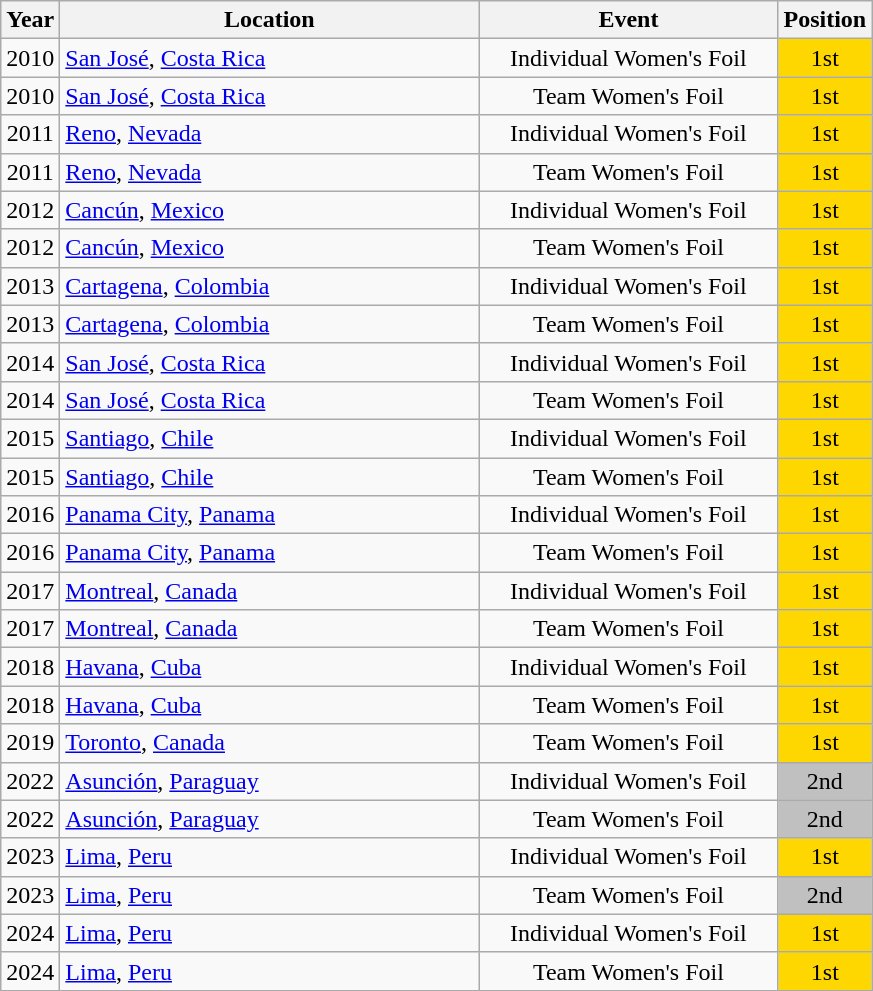<table class="wikitable" style="text-align:center;">
<tr>
<th>Year</th>
<th style="width:17em">Location</th>
<th style="width:12em">Event</th>
<th>Position</th>
</tr>
<tr>
<td>2010</td>
<td rowspan="1" align="left"> <a href='#'>San José</a>, <a href='#'>Costa Rica</a></td>
<td>Individual Women's Foil</td>
<td bgcolor="gold">1st</td>
</tr>
<tr>
<td>2010</td>
<td rowspan="1" align="left"> <a href='#'>San José</a>, <a href='#'>Costa Rica</a></td>
<td>Team Women's Foil</td>
<td bgcolor="gold">1st</td>
</tr>
<tr>
<td>2011</td>
<td rowspan="1" align="left"> <a href='#'>Reno</a>, <a href='#'>Nevada</a></td>
<td>Individual Women's Foil</td>
<td bgcolor="gold">1st</td>
</tr>
<tr>
<td>2011</td>
<td rowspan="1" align="left"> <a href='#'>Reno</a>, <a href='#'>Nevada</a></td>
<td>Team Women's Foil</td>
<td bgcolor="gold">1st</td>
</tr>
<tr>
<td>2012</td>
<td rowspan="1" align="left"> <a href='#'>Cancún</a>, <a href='#'>Mexico</a></td>
<td>Individual Women's Foil</td>
<td bgcolor="gold">1st</td>
</tr>
<tr>
<td>2012</td>
<td rowspan="1" align="left"> <a href='#'>Cancún</a>, <a href='#'>Mexico</a></td>
<td>Team Women's Foil</td>
<td bgcolor="gold">1st</td>
</tr>
<tr>
<td>2013</td>
<td rowspan="1" align="left"> <a href='#'>Cartagena</a>, <a href='#'>Colombia</a></td>
<td>Individual Women's Foil</td>
<td bgcolor="gold">1st</td>
</tr>
<tr>
<td>2013</td>
<td rowspan="1" align="left"> <a href='#'>Cartagena</a>, <a href='#'>Colombia</a></td>
<td>Team Women's Foil</td>
<td bgcolor="gold">1st</td>
</tr>
<tr>
<td>2014</td>
<td rowspan="1" align="left"> <a href='#'>San José</a>, <a href='#'>Costa Rica</a></td>
<td>Individual Women's Foil</td>
<td bgcolor="gold">1st</td>
</tr>
<tr>
<td>2014</td>
<td rowspan="1" align="left"> <a href='#'>San José</a>, <a href='#'>Costa Rica</a></td>
<td>Team Women's Foil</td>
<td bgcolor="gold">1st</td>
</tr>
<tr>
<td>2015</td>
<td rowspan="1" align="left"> <a href='#'>Santiago</a>, <a href='#'>Chile</a></td>
<td>Individual Women's Foil</td>
<td bgcolor="gold">1st</td>
</tr>
<tr>
<td>2015</td>
<td rowspan="1" align="left"> <a href='#'>Santiago</a>, <a href='#'>Chile</a></td>
<td>Team Women's Foil</td>
<td bgcolor="gold">1st</td>
</tr>
<tr>
<td>2016</td>
<td rowspan="1" align="left"> <a href='#'>Panama City</a>, <a href='#'>Panama</a></td>
<td>Individual Women's Foil</td>
<td bgcolor="gold">1st</td>
</tr>
<tr>
<td>2016</td>
<td rowspan="1" align="left"> <a href='#'>Panama City</a>, <a href='#'>Panama</a></td>
<td>Team Women's Foil</td>
<td bgcolor="gold">1st</td>
</tr>
<tr>
<td>2017</td>
<td rowspan="1" align="left"> <a href='#'>Montreal</a>, <a href='#'>Canada</a></td>
<td>Individual Women's Foil</td>
<td bgcolor="gold">1st</td>
</tr>
<tr>
<td>2017</td>
<td rowspan="1" align="left"> <a href='#'>Montreal</a>, <a href='#'>Canada</a></td>
<td>Team Women's Foil</td>
<td bgcolor="gold">1st</td>
</tr>
<tr>
<td>2018</td>
<td rowspan="1" align="left"> <a href='#'>Havana</a>, <a href='#'>Cuba</a></td>
<td>Individual Women's Foil</td>
<td bgcolor="gold">1st</td>
</tr>
<tr>
<td>2018</td>
<td rowspan="1" align="left"> <a href='#'>Havana</a>, <a href='#'>Cuba</a></td>
<td>Team Women's Foil</td>
<td bgcolor="gold">1st</td>
</tr>
<tr>
<td>2019</td>
<td rowspan="1" align="left"> <a href='#'>Toronto</a>, <a href='#'>Canada</a></td>
<td>Team Women's Foil</td>
<td bgcolor="gold">1st</td>
</tr>
<tr>
<td>2022</td>
<td rowspan="1" align="left"> <a href='#'>Asunción</a>, <a href='#'>Paraguay</a></td>
<td>Individual Women's Foil</td>
<td bgcolor="silver">2nd</td>
</tr>
<tr>
<td>2022</td>
<td rowspan="1" align="left"> <a href='#'>Asunción</a>, <a href='#'>Paraguay</a></td>
<td>Team Women's Foil</td>
<td bgcolor="silver">2nd</td>
</tr>
<tr>
<td>2023</td>
<td rowspan="1" align="left"> <a href='#'>Lima</a>, <a href='#'>Peru</a></td>
<td>Individual Women's Foil</td>
<td bgcolor="gold">1st</td>
</tr>
<tr>
<td>2023</td>
<td rowspan="1" align="left"> <a href='#'>Lima</a>, <a href='#'>Peru</a></td>
<td>Team Women's Foil</td>
<td bgcolor="silver">2nd</td>
</tr>
<tr>
<td>2024</td>
<td rowspan="1" align="left"> <a href='#'>Lima</a>, <a href='#'>Peru</a></td>
<td>Individual Women's Foil</td>
<td bgcolor="gold">1st</td>
</tr>
<tr>
<td>2024</td>
<td rowspan="1" align="left"> <a href='#'>Lima</a>, <a href='#'>Peru</a></td>
<td>Team Women's Foil</td>
<td bgcolor="gold">1st</td>
</tr>
</table>
